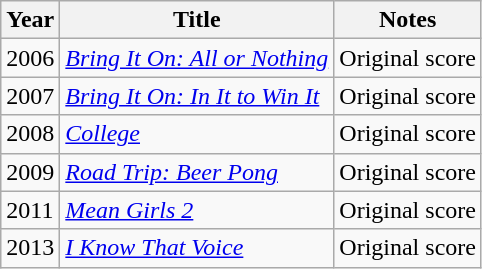<table class="wikitable">
<tr>
<th>Year</th>
<th>Title</th>
<th>Notes</th>
</tr>
<tr>
<td>2006</td>
<td><em><a href='#'>Bring It On: All or Nothing</a></em></td>
<td>Original score</td>
</tr>
<tr>
<td>2007</td>
<td><em><a href='#'>Bring It On: In It to Win It</a></em></td>
<td>Original score</td>
</tr>
<tr>
<td>2008</td>
<td><em><a href='#'>College</a></em></td>
<td>Original score</td>
</tr>
<tr>
<td>2009</td>
<td><em><a href='#'>Road Trip: Beer Pong</a></em></td>
<td>Original score</td>
</tr>
<tr>
<td>2011</td>
<td><em><a href='#'>Mean Girls 2</a></em></td>
<td>Original score</td>
</tr>
<tr>
<td>2013</td>
<td><em><a href='#'>I Know That Voice</a></em></td>
<td>Original score</td>
</tr>
</table>
